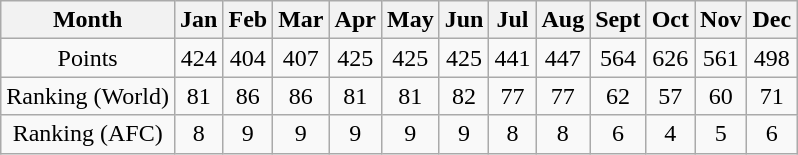<table class="wikitable" style="text-align: Center;">
<tr>
<th>Month</th>
<th>Jan</th>
<th>Feb</th>
<th>Mar</th>
<th>Apr</th>
<th>May</th>
<th>Jun</th>
<th>Jul</th>
<th>Aug</th>
<th>Sept</th>
<th>Oct</th>
<th>Nov</th>
<th>Dec</th>
</tr>
<tr>
<td>Points</td>
<td>424</td>
<td>404</td>
<td>407</td>
<td>425</td>
<td>425</td>
<td>425</td>
<td>441</td>
<td>447</td>
<td>564</td>
<td>626</td>
<td>561</td>
<td>498</td>
</tr>
<tr>
<td>Ranking (World)</td>
<td>81</td>
<td>86</td>
<td>86</td>
<td>81</td>
<td>81</td>
<td>82</td>
<td>77</td>
<td>77</td>
<td>62</td>
<td>57</td>
<td>60</td>
<td>71</td>
</tr>
<tr>
<td>Ranking (AFC)</td>
<td>8</td>
<td>9</td>
<td>9</td>
<td>9</td>
<td>9</td>
<td>9</td>
<td>8</td>
<td>8</td>
<td>6</td>
<td>4</td>
<td>5</td>
<td>6</td>
</tr>
</table>
